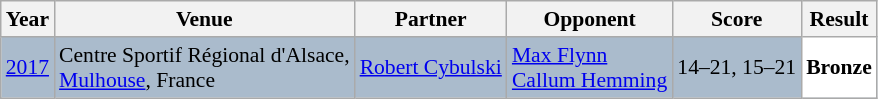<table class="sortable wikitable" style="font-size: 90%;">
<tr>
<th>Year</th>
<th>Venue</th>
<th>Partner</th>
<th>Opponent</th>
<th>Score</th>
<th>Result</th>
</tr>
<tr style="background:#AABBCC">
<td align="center"><a href='#'>2017</a></td>
<td align="left">Centre Sportif Régional d'Alsace,<br><a href='#'>Mulhouse</a>, France</td>
<td align="left"> <a href='#'>Robert Cybulski</a></td>
<td align="left"> <a href='#'>Max Flynn</a> <br>  <a href='#'>Callum Hemming</a></td>
<td align="left">14–21, 15–21</td>
<td style="text-align:left; background:white"> <strong>Bronze</strong></td>
</tr>
</table>
